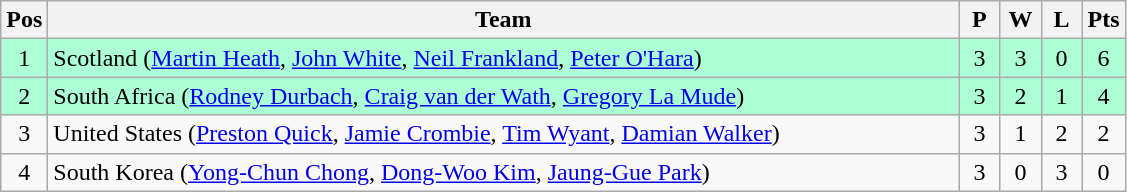<table class="wikitable" style="font-size: 100%; text-align:center;">
<tr>
<th width=20>Pos</th>
<th width=600>Team</th>
<th width=20>P</th>
<th width=20>W</th>
<th width=20>L</th>
<th width=20>Pts</th>
</tr>
<tr style="background: #ADFFD6;">
<td>1</td>
<td align="left"> Scotland (<a href='#'>Martin Heath</a>, <a href='#'>John White</a>, <a href='#'>Neil Frankland</a>, <a href='#'>Peter O'Hara</a>)</td>
<td>3</td>
<td>3</td>
<td>0</td>
<td>6</td>
</tr>
<tr style="background: #ADFFD6;">
<td>2</td>
<td align="left"> South Africa (<a href='#'>Rodney Durbach</a>, <a href='#'>Craig van der Wath</a>, <a href='#'>Gregory La Mude</a>)</td>
<td>3</td>
<td>2</td>
<td>1</td>
<td>4</td>
</tr>
<tr>
<td>3</td>
<td align="left"> United States (<a href='#'>Preston Quick</a>, <a href='#'>Jamie Crombie</a>, <a href='#'>Tim Wyant</a>, <a href='#'>Damian Walker</a>)</td>
<td>3</td>
<td>1</td>
<td>2</td>
<td>2</td>
</tr>
<tr>
<td>4</td>
<td align="left"> South Korea (<a href='#'>Yong-Chun Chong</a>, <a href='#'>Dong-Woo Kim</a>, <a href='#'>Jaung-Gue Park</a>)</td>
<td>3</td>
<td>0</td>
<td>3</td>
<td>0</td>
</tr>
</table>
